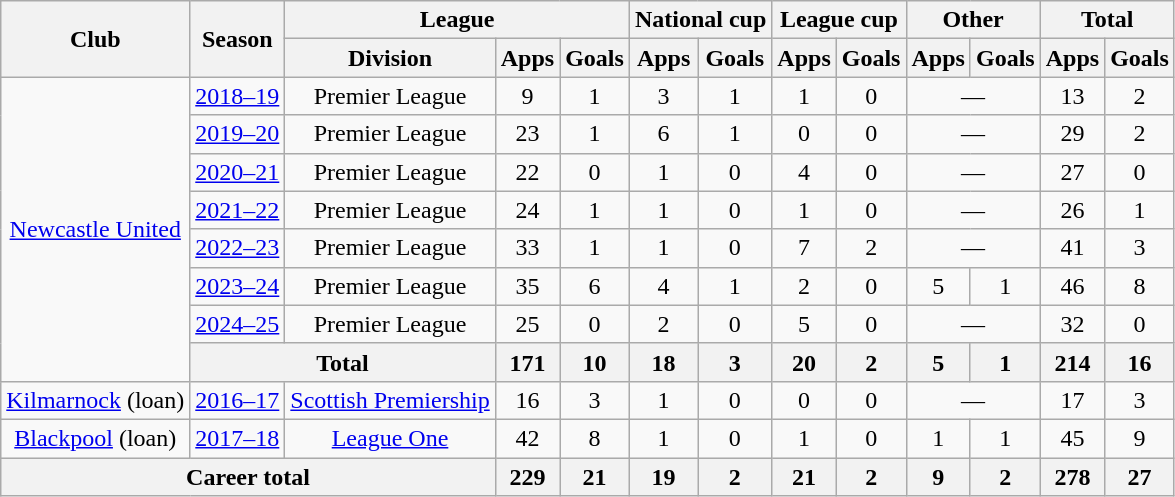<table class=wikitable style=text-align:center>
<tr>
<th rowspan=2>Club</th>
<th rowspan=2>Season</th>
<th colspan=3>League</th>
<th colspan=2>National cup</th>
<th colspan=2>League cup</th>
<th colspan=2>Other</th>
<th colspan=2>Total</th>
</tr>
<tr>
<th>Division</th>
<th>Apps</th>
<th>Goals</th>
<th>Apps</th>
<th>Goals</th>
<th>Apps</th>
<th>Goals</th>
<th>Apps</th>
<th>Goals</th>
<th>Apps</th>
<th>Goals</th>
</tr>
<tr>
<td rowspan="8"><a href='#'>Newcastle United</a></td>
<td><a href='#'>2018–19</a></td>
<td>Premier League</td>
<td>9</td>
<td>1</td>
<td>3</td>
<td>1</td>
<td>1</td>
<td>0</td>
<td colspan="2">—</td>
<td>13</td>
<td>2</td>
</tr>
<tr>
<td><a href='#'>2019–20</a></td>
<td>Premier League</td>
<td>23</td>
<td>1</td>
<td>6</td>
<td>1</td>
<td>0</td>
<td>0</td>
<td colspan=2>—</td>
<td>29</td>
<td>2</td>
</tr>
<tr>
<td><a href='#'>2020–21</a></td>
<td>Premier League</td>
<td>22</td>
<td>0</td>
<td>1</td>
<td>0</td>
<td>4</td>
<td>0</td>
<td colspan=2>—</td>
<td>27</td>
<td>0</td>
</tr>
<tr>
<td><a href='#'>2021–22</a></td>
<td>Premier League</td>
<td>24</td>
<td>1</td>
<td>1</td>
<td>0</td>
<td>1</td>
<td>0</td>
<td colspan=2>—</td>
<td>26</td>
<td>1</td>
</tr>
<tr>
<td><a href='#'>2022–23</a></td>
<td>Premier League</td>
<td>33</td>
<td>1</td>
<td>1</td>
<td>0</td>
<td>7</td>
<td>2</td>
<td colspan=2>—</td>
<td>41</td>
<td>3</td>
</tr>
<tr>
<td><a href='#'>2023–24</a></td>
<td>Premier League</td>
<td>35</td>
<td>6</td>
<td>4</td>
<td>1</td>
<td>2</td>
<td>0</td>
<td>5</td>
<td>1</td>
<td>46</td>
<td>8</td>
</tr>
<tr>
<td><a href='#'>2024–25</a></td>
<td>Premier League</td>
<td>25</td>
<td>0</td>
<td>2</td>
<td>0</td>
<td>5</td>
<td>0</td>
<td colspan=2>—</td>
<td>32</td>
<td>0</td>
</tr>
<tr>
<th colspan=2>Total</th>
<th>171</th>
<th>10</th>
<th>18</th>
<th>3</th>
<th>20</th>
<th>2</th>
<th>5</th>
<th>1</th>
<th>214</th>
<th>16</th>
</tr>
<tr>
<td><a href='#'>Kilmarnock</a> (loan)</td>
<td><a href='#'>2016–17</a></td>
<td><a href='#'>Scottish Premiership</a></td>
<td>16</td>
<td>3</td>
<td>1</td>
<td>0</td>
<td>0</td>
<td>0</td>
<td colspan=2>—</td>
<td>17</td>
<td>3</td>
</tr>
<tr>
<td><a href='#'>Blackpool</a> (loan)</td>
<td><a href='#'>2017–18</a></td>
<td><a href='#'>League One</a></td>
<td>42</td>
<td>8</td>
<td>1</td>
<td>0</td>
<td>1</td>
<td>0</td>
<td>1</td>
<td>1</td>
<td>45</td>
<td>9</td>
</tr>
<tr>
<th colspan=3>Career total</th>
<th>229</th>
<th>21</th>
<th>19</th>
<th>2</th>
<th>21</th>
<th>2</th>
<th>9</th>
<th>2</th>
<th>278</th>
<th>27</th>
</tr>
</table>
